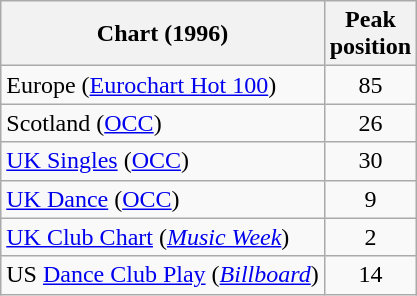<table class="wikitable sortable">
<tr>
<th>Chart (1996)</th>
<th>Peak<br>position</th>
</tr>
<tr>
<td>Europe (<a href='#'>Eurochart Hot 100</a>)</td>
<td align="center">85</td>
</tr>
<tr>
<td>Scotland (<a href='#'>OCC</a>)</td>
<td align="center">26</td>
</tr>
<tr>
<td><a href='#'>UK Singles</a> (<a href='#'>OCC</a>)</td>
<td align="center">30</td>
</tr>
<tr>
<td><a href='#'>UK Dance</a> (<a href='#'>OCC</a>)</td>
<td align="center">9</td>
</tr>
<tr>
<td><a href='#'>UK Club Chart</a> (<em><a href='#'>Music Week</a></em>)</td>
<td align="center">2</td>
</tr>
<tr>
<td>US <a href='#'>Dance Club Play</a> (<em><a href='#'>Billboard</a></em>)</td>
<td align="center">14</td>
</tr>
</table>
